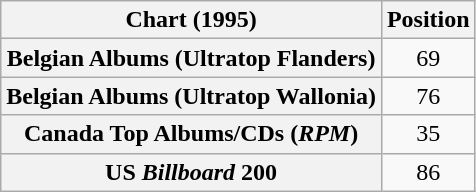<table class="wikitable sortable plainrowheaders" style="text-align:center">
<tr>
<th scope="col">Chart (1995)</th>
<th scope="col">Position</th>
</tr>
<tr>
<th scope="row">Belgian Albums (Ultratop Flanders)</th>
<td>69</td>
</tr>
<tr>
<th scope="row">Belgian Albums (Ultratop Wallonia)</th>
<td>76</td>
</tr>
<tr>
<th scope="row">Canada Top Albums/CDs (<em>RPM</em>)</th>
<td>35</td>
</tr>
<tr>
<th scope="row">US <em>Billboard</em> 200</th>
<td>86</td>
</tr>
</table>
